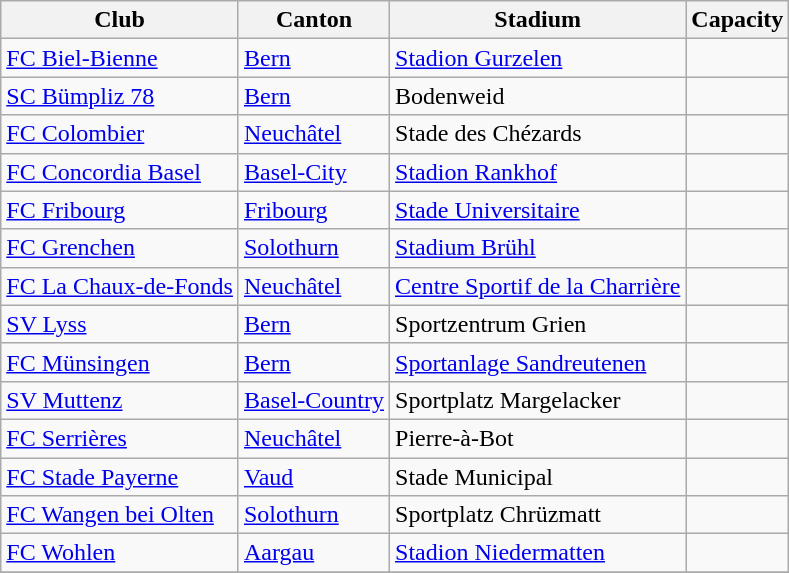<table class="wikitable">
<tr>
<th>Club</th>
<th>Canton</th>
<th>Stadium</th>
<th>Capacity</th>
</tr>
<tr>
<td><a href='#'>FC Biel-Bienne</a></td>
<td><a href='#'>Bern</a></td>
<td><a href='#'>Stadion Gurzelen</a></td>
<td></td>
</tr>
<tr>
<td><a href='#'>SC Bümpliz 78</a></td>
<td><a href='#'>Bern</a></td>
<td>Bodenweid</td>
<td></td>
</tr>
<tr>
<td><a href='#'>FC Colombier</a></td>
<td><a href='#'>Neuchâtel</a></td>
<td>Stade des Chézards</td>
<td></td>
</tr>
<tr>
<td><a href='#'>FC Concordia Basel</a></td>
<td><a href='#'>Basel-City</a></td>
<td><a href='#'>Stadion Rankhof</a></td>
<td></td>
</tr>
<tr>
<td><a href='#'>FC Fribourg</a></td>
<td><a href='#'>Fribourg</a></td>
<td><a href='#'>Stade Universitaire</a></td>
<td></td>
</tr>
<tr>
<td><a href='#'>FC Grenchen</a></td>
<td><a href='#'>Solothurn</a></td>
<td><a href='#'>Stadium Brühl</a></td>
<td></td>
</tr>
<tr>
<td><a href='#'>FC La Chaux-de-Fonds</a></td>
<td><a href='#'>Neuchâtel</a></td>
<td><a href='#'>Centre Sportif de la Charrière</a></td>
<td></td>
</tr>
<tr>
<td><a href='#'>SV Lyss</a></td>
<td><a href='#'>Bern</a></td>
<td>Sportzentrum Grien</td>
<td></td>
</tr>
<tr>
<td><a href='#'>FC Münsingen</a></td>
<td><a href='#'>Bern</a></td>
<td><a href='#'>Sportanlage Sandreutenen</a></td>
<td></td>
</tr>
<tr>
<td><a href='#'>SV Muttenz</a></td>
<td><a href='#'>Basel-Country</a></td>
<td>Sportplatz Margelacker</td>
<td></td>
</tr>
<tr>
<td><a href='#'>FC Serrières</a></td>
<td><a href='#'>Neuchâtel</a></td>
<td>Pierre-à-Bot</td>
<td></td>
</tr>
<tr>
<td><a href='#'>FC Stade Payerne</a></td>
<td><a href='#'>Vaud</a></td>
<td>Stade Municipal</td>
<td></td>
</tr>
<tr>
<td><a href='#'>FC Wangen bei Olten</a></td>
<td><a href='#'>Solothurn</a></td>
<td>Sportplatz Chrüzmatt</td>
<td></td>
</tr>
<tr>
<td><a href='#'>FC Wohlen</a></td>
<td><a href='#'>Aargau</a></td>
<td><a href='#'>Stadion Niedermatten</a></td>
<td></td>
</tr>
<tr>
</tr>
</table>
